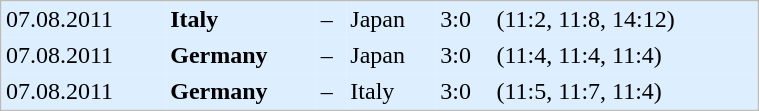<table style="background:#; border:1px #bbb solid;" cellpadding="3" cellspacing="0" width="40%">
<tr style="background:#DDEEFF;">
<td>07.08.2011</td>
<td><strong>Italy</strong></td>
<td>–</td>
<td>Japan</td>
<td>3:0</td>
<td>(11:2, 11:8, 14:12)</td>
</tr>
<tr style="background:#DDEEFF;">
<td>07.08.2011</td>
<td><strong>Germany</strong></td>
<td>–</td>
<td>Japan</td>
<td>3:0</td>
<td>(11:4, 11:4, 11:4)</td>
</tr>
<tr style="background:#DDEEFF;">
<td>07.08.2011</td>
<td><strong>Germany</strong></td>
<td>–</td>
<td>Italy</td>
<td>3:0</td>
<td>(11:5, 11:7, 11:4)</td>
</tr>
</table>
